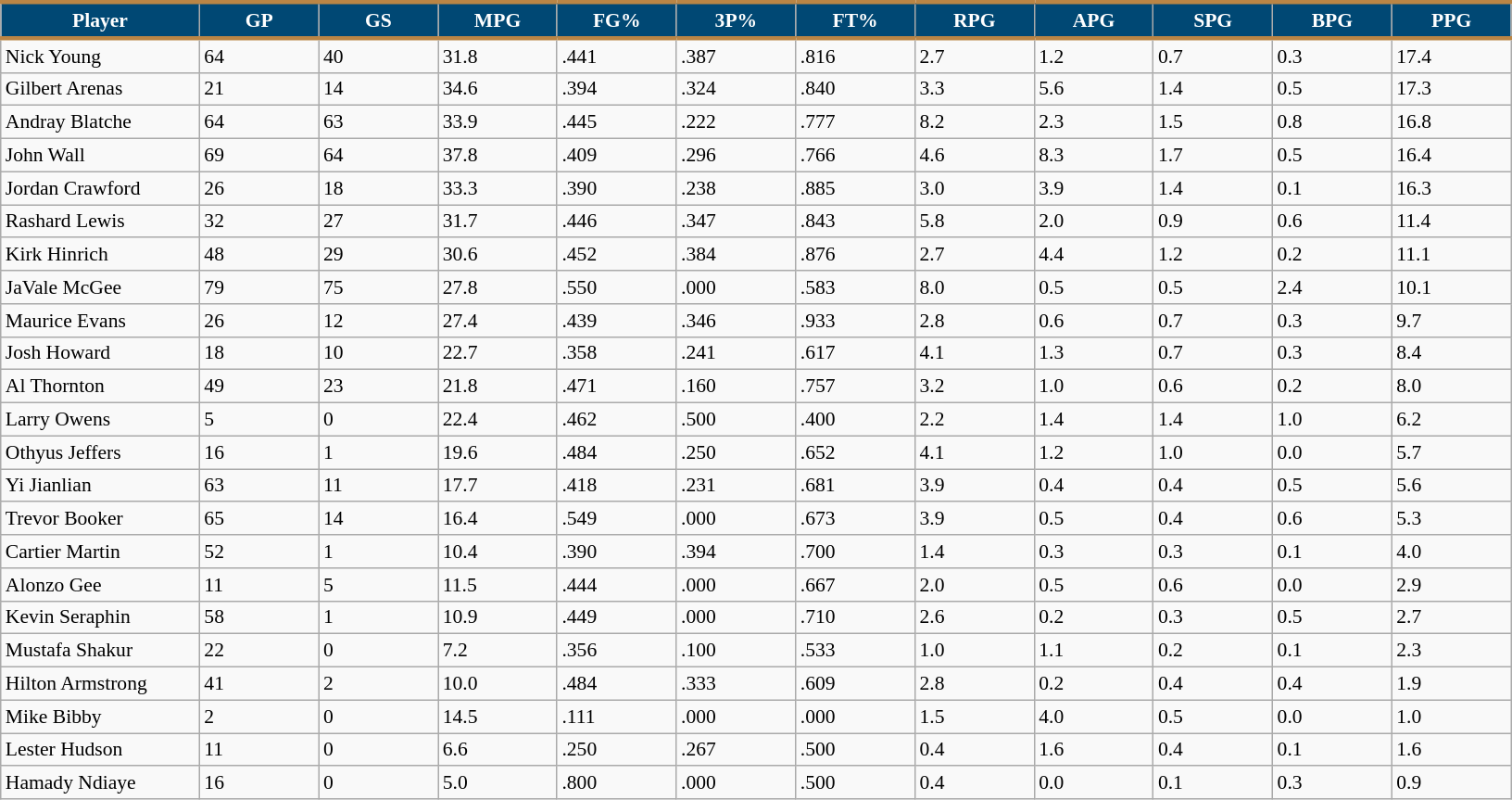<table class="wikitable sortable" style="font-size: 90%">
<tr>
<th style="background: #004874 ; color:#FFFFFF; border-top:#BA8545 3px solid; border-bottom:#BA8545 3px solid;"  width="10%">Player</th>
<th style="background: #004874 ; color:#FFFFFF; border-top:#BA8545 3px solid; border-bottom:#BA8545 3px solid;" width="6%">GP</th>
<th style="background: #004874 ; color:#FFFFFF; border-top:#BA8545 3px solid; border-bottom:#BA8545 3px solid;" width="6%">GS</th>
<th style="background: #004874 ; color:#FFFFFF; border-top:#BA8545 3px solid; border-bottom:#BA8545 3px solid;" width="6%">MPG</th>
<th style="background: #004874 ; color:#FFFFFF; border-top:#BA8545 3px solid; border-bottom:#BA8545 3px solid;" width="6%">FG%</th>
<th style="background: #004874 ; color:#FFFFFF; border-top:#BA8545 3px solid; border-bottom:#BA8545 3px solid;" width="6%">3P%</th>
<th style="background: #004874 ; color:#FFFFFF; border-top:#BA8545 3px solid; border-bottom:#BA8545 3px solid;" width="6%">FT%</th>
<th style="background: #004874 ; color:#FFFFFF; border-top:#BA8545 3px solid; border-bottom:#BA8545 3px solid;" width="6%">RPG</th>
<th style="background: #004874 ; color:#FFFFFF; border-top:#BA8545 3px solid; border-bottom:#BA8545 3px solid;" width="6%">APG</th>
<th style="background: #004874 ; color:#FFFFFF; border-top:#BA8545 3px solid; border-bottom:#BA8545 3px solid;" width="6%">SPG</th>
<th style="background: #004874 ; color:#FFFFFF; border-top:#BA8545 3px solid; border-bottom:#BA8545 3px solid;" width="6%">BPG</th>
<th style="background: #004874 ; color:#FFFFFF; border-top:#BA8545 3px solid; border-bottom:#BA8545 3px solid;" width="6%">PPG</th>
</tr>
<tr>
<td>Nick Young</td>
<td>64</td>
<td>40</td>
<td>31.8</td>
<td>.441</td>
<td>.387</td>
<td>.816</td>
<td>2.7</td>
<td>1.2</td>
<td>0.7</td>
<td>0.3</td>
<td>17.4</td>
</tr>
<tr>
<td>Gilbert Arenas</td>
<td>21</td>
<td>14</td>
<td>34.6</td>
<td>.394</td>
<td>.324</td>
<td>.840</td>
<td>3.3</td>
<td>5.6</td>
<td>1.4</td>
<td>0.5</td>
<td>17.3</td>
</tr>
<tr>
<td>Andray Blatche</td>
<td>64</td>
<td>63</td>
<td>33.9</td>
<td>.445</td>
<td>.222</td>
<td>.777</td>
<td>8.2</td>
<td>2.3</td>
<td>1.5</td>
<td>0.8</td>
<td>16.8</td>
</tr>
<tr>
<td>John Wall</td>
<td>69</td>
<td>64</td>
<td>37.8</td>
<td>.409</td>
<td>.296</td>
<td>.766</td>
<td>4.6</td>
<td>8.3</td>
<td>1.7</td>
<td>0.5</td>
<td>16.4</td>
</tr>
<tr>
<td>Jordan Crawford</td>
<td>26</td>
<td>18</td>
<td>33.3</td>
<td>.390</td>
<td>.238</td>
<td>.885</td>
<td>3.0</td>
<td>3.9</td>
<td>1.4</td>
<td>0.1</td>
<td>16.3</td>
</tr>
<tr>
<td>Rashard Lewis</td>
<td>32</td>
<td>27</td>
<td>31.7</td>
<td>.446</td>
<td>.347</td>
<td>.843</td>
<td>5.8</td>
<td>2.0</td>
<td>0.9</td>
<td>0.6</td>
<td>11.4</td>
</tr>
<tr>
<td>Kirk Hinrich</td>
<td>48</td>
<td>29</td>
<td>30.6</td>
<td>.452</td>
<td>.384</td>
<td>.876</td>
<td>2.7</td>
<td>4.4</td>
<td>1.2</td>
<td>0.2</td>
<td>11.1</td>
</tr>
<tr>
<td>JaVale McGee</td>
<td>79</td>
<td>75</td>
<td>27.8</td>
<td>.550</td>
<td>.000</td>
<td>.583</td>
<td>8.0</td>
<td>0.5</td>
<td>0.5</td>
<td>2.4</td>
<td>10.1</td>
</tr>
<tr>
<td>Maurice Evans</td>
<td>26</td>
<td>12</td>
<td>27.4</td>
<td>.439</td>
<td>.346</td>
<td>.933</td>
<td>2.8</td>
<td>0.6</td>
<td>0.7</td>
<td>0.3</td>
<td>9.7</td>
</tr>
<tr>
<td>Josh Howard</td>
<td>18</td>
<td>10</td>
<td>22.7</td>
<td>.358</td>
<td>.241</td>
<td>.617</td>
<td>4.1</td>
<td>1.3</td>
<td>0.7</td>
<td>0.3</td>
<td>8.4</td>
</tr>
<tr>
<td>Al Thornton</td>
<td>49</td>
<td>23</td>
<td>21.8</td>
<td>.471</td>
<td>.160</td>
<td>.757</td>
<td>3.2</td>
<td>1.0</td>
<td>0.6</td>
<td>0.2</td>
<td>8.0</td>
</tr>
<tr>
<td>Larry Owens</td>
<td>5</td>
<td>0</td>
<td>22.4</td>
<td>.462</td>
<td>.500</td>
<td>.400</td>
<td>2.2</td>
<td>1.4</td>
<td>1.4</td>
<td>1.0</td>
<td>6.2</td>
</tr>
<tr>
<td>Othyus Jeffers</td>
<td>16</td>
<td>1</td>
<td>19.6</td>
<td>.484</td>
<td>.250</td>
<td>.652</td>
<td>4.1</td>
<td>1.2</td>
<td>1.0</td>
<td>0.0</td>
<td>5.7</td>
</tr>
<tr>
<td>Yi Jianlian</td>
<td>63</td>
<td>11</td>
<td>17.7</td>
<td>.418</td>
<td>.231</td>
<td>.681</td>
<td>3.9</td>
<td>0.4</td>
<td>0.4</td>
<td>0.5</td>
<td>5.6</td>
</tr>
<tr>
<td>Trevor Booker</td>
<td>65</td>
<td>14</td>
<td>16.4</td>
<td>.549</td>
<td>.000</td>
<td>.673</td>
<td>3.9</td>
<td>0.5</td>
<td>0.4</td>
<td>0.6</td>
<td>5.3</td>
</tr>
<tr>
<td>Cartier Martin</td>
<td>52</td>
<td>1</td>
<td>10.4</td>
<td>.390</td>
<td>.394</td>
<td>.700</td>
<td>1.4</td>
<td>0.3</td>
<td>0.3</td>
<td>0.1</td>
<td>4.0</td>
</tr>
<tr>
<td>Alonzo Gee</td>
<td>11</td>
<td>5</td>
<td>11.5</td>
<td>.444</td>
<td>.000</td>
<td>.667</td>
<td>2.0</td>
<td>0.5</td>
<td>0.6</td>
<td>0.0</td>
<td>2.9</td>
</tr>
<tr>
<td>Kevin Seraphin</td>
<td>58</td>
<td>1</td>
<td>10.9</td>
<td>.449</td>
<td>.000</td>
<td>.710</td>
<td>2.6</td>
<td>0.2</td>
<td>0.3</td>
<td>0.5</td>
<td>2.7</td>
</tr>
<tr>
<td>Mustafa Shakur</td>
<td>22</td>
<td>0</td>
<td>7.2</td>
<td>.356</td>
<td>.100</td>
<td>.533</td>
<td>1.0</td>
<td>1.1</td>
<td>0.2</td>
<td>0.1</td>
<td>2.3</td>
</tr>
<tr>
<td>Hilton Armstrong</td>
<td>41</td>
<td>2</td>
<td>10.0</td>
<td>.484</td>
<td>.333</td>
<td>.609</td>
<td>2.8</td>
<td>0.2</td>
<td>0.4</td>
<td>0.4</td>
<td>1.9</td>
</tr>
<tr>
<td>Mike Bibby</td>
<td>2</td>
<td>0</td>
<td>14.5</td>
<td>.111</td>
<td>.000</td>
<td>.000</td>
<td>1.5</td>
<td>4.0</td>
<td>0.5</td>
<td>0.0</td>
<td>1.0</td>
</tr>
<tr>
<td>Lester Hudson</td>
<td>11</td>
<td>0</td>
<td>6.6</td>
<td>.250</td>
<td>.267</td>
<td>.500</td>
<td>0.4</td>
<td>1.6</td>
<td>0.4</td>
<td>0.1</td>
<td>1.6</td>
</tr>
<tr>
<td>Hamady Ndiaye</td>
<td>16</td>
<td>0</td>
<td>5.0</td>
<td>.800</td>
<td>.000</td>
<td>.500</td>
<td>0.4</td>
<td>0.0</td>
<td>0.1</td>
<td>0.3</td>
<td>0.9</td>
</tr>
</table>
